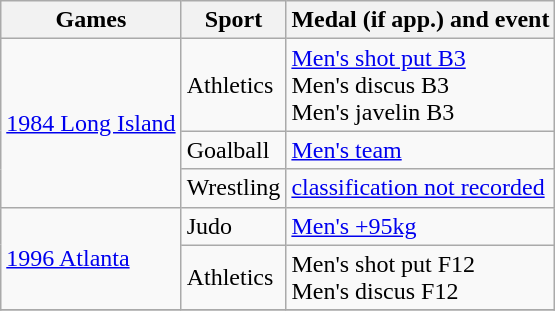<table class="wikitable">
<tr>
<th>Games</th>
<th>Sport</th>
<th>Medal (if app.) and event</th>
</tr>
<tr>
<td rowspan=3><a href='#'>1984 Long Island</a></td>
<td>Athletics</td>
<td> <a href='#'>Men's shot put B3</a><br>Men's discus B3<br>Men's javelin B3</td>
</tr>
<tr>
<td>Goalball</td>
<td> <a href='#'>Men's team</a></td>
</tr>
<tr>
<td>Wrestling</td>
<td> <a href='#'>classification not recorded</a></td>
</tr>
<tr>
<td rowspan=2><a href='#'>1996 Atlanta</a></td>
<td>Judo</td>
<td> <a href='#'>Men's +95kg</a></td>
</tr>
<tr>
<td>Athletics</td>
<td>Men's shot put F12<br>Men's discus F12</td>
</tr>
<tr>
</tr>
</table>
